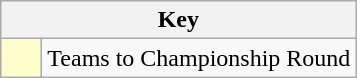<table class="wikitable" style="text-align: center;">
<tr>
<th colspan=2>Key</th>
</tr>
<tr>
<td style="background:#ffffcc; width:20px;"></td>
<td align=left>Teams to Championship Round</td>
</tr>
</table>
